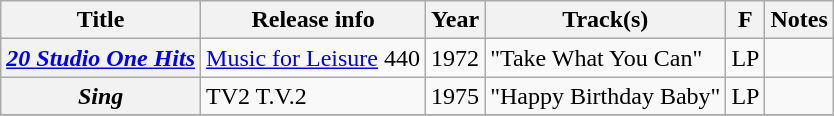<table class="wikitable plainrowheaders sortable">
<tr>
<th scope="col">Title</th>
<th scope="col">Release info</th>
<th scope="col">Year</th>
<th scope="col">Track(s)</th>
<th scope="col">F</th>
<th scope="col" class="unsortable">Notes</th>
</tr>
<tr>
<th scope="row"><em><a href='#'>20 Studio One Hits</a></em></th>
<td><a href='#'>Music for Leisure</a> 440</td>
<td>1972</td>
<td>"Take What You Can"</td>
<td>LP</td>
<td></td>
</tr>
<tr>
<th scope="row"><em>Sing</em></th>
<td>TV2 T.V.2</td>
<td>1975</td>
<td>"Happy Birthday Baby"</td>
<td>LP</td>
<td></td>
</tr>
<tr>
</tr>
</table>
